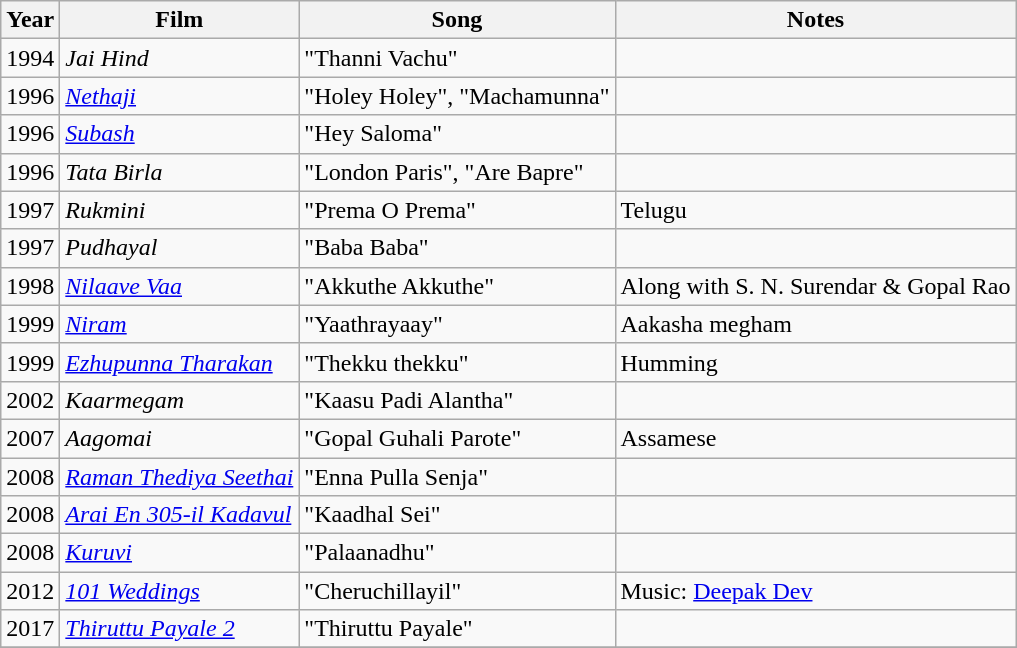<table class="wikitable sortable">
<tr>
<th>Year</th>
<th>Film</th>
<th>Song</th>
<th>Notes</th>
</tr>
<tr>
<td>1994</td>
<td><em>Jai Hind</em></td>
<td>"Thanni Vachu"</td>
<td></td>
</tr>
<tr>
<td>1996</td>
<td><em><a href='#'>Nethaji</a></em></td>
<td>"Holey Holey", "Machamunna"</td>
<td></td>
</tr>
<tr>
<td>1996</td>
<td><em><a href='#'>Subash</a></em></td>
<td>"Hey Saloma"</td>
<td></td>
</tr>
<tr>
<td>1996</td>
<td><em>Tata Birla</em></td>
<td>"London Paris", "Are Bapre"</td>
<td></td>
</tr>
<tr>
<td>1997</td>
<td><em>Rukmini</em></td>
<td>"Prema O Prema"</td>
<td>Telugu</td>
</tr>
<tr>
<td>1997</td>
<td><em>Pudhayal</em></td>
<td>"Baba Baba"</td>
<td></td>
</tr>
<tr>
<td>1998</td>
<td><em><a href='#'>Nilaave Vaa</a></em></td>
<td>"Akkuthe Akkuthe"</td>
<td>Along with S. N. Surendar & Gopal Rao</td>
</tr>
<tr>
<td>1999</td>
<td><em><a href='#'>Niram</a></em></td>
<td>"Yaathrayaay"</td>
<td>Aakasha megham</td>
</tr>
<tr>
<td>1999</td>
<td><em><a href='#'>Ezhupunna Tharakan</a></em></td>
<td>"Thekku thekku"</td>
<td>Humming</td>
</tr>
<tr>
<td>2002</td>
<td><em>Kaarmegam</em></td>
<td>"Kaasu Padi Alantha"</td>
<td></td>
</tr>
<tr>
<td>2007</td>
<td><em>Aagomai</em></td>
<td>"Gopal Guhali Parote"</td>
<td>Assamese</td>
</tr>
<tr>
<td>2008</td>
<td><em><a href='#'>Raman Thediya Seethai</a></em></td>
<td>"Enna Pulla Senja"</td>
<td></td>
</tr>
<tr>
<td>2008</td>
<td><em><a href='#'>Arai En 305-il Kadavul</a></em></td>
<td>"Kaadhal Sei"</td>
<td></td>
</tr>
<tr>
<td>2008</td>
<td><em><a href='#'>Kuruvi</a></em></td>
<td>"Palaanadhu"</td>
<td></td>
</tr>
<tr>
<td>2012</td>
<td><em><a href='#'>101 Weddings</a></em></td>
<td>"Cheruchillayil"</td>
<td>Music: <a href='#'>Deepak Dev</a></td>
</tr>
<tr>
<td>2017</td>
<td><em><a href='#'>Thiruttu Payale 2</a></em></td>
<td>"Thiruttu Payale"</td>
<td></td>
</tr>
<tr>
</tr>
</table>
